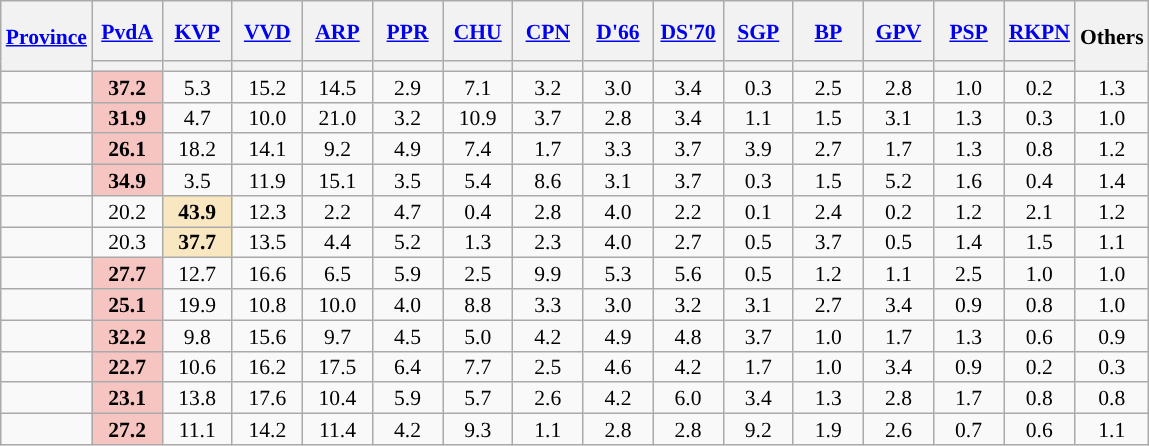<table class="wikitable sortable" style="text-align:center;font-size:90%;line-height:14px">
<tr style="height:40px;">
<th rowspan="2"><a href='#'>Province</a></th>
<th style="width:40px;"><a href='#'>PvdA</a></th>
<th style="width:40px;"><a href='#'>KVP</a></th>
<th style="width:40px;"><a href='#'>VVD</a></th>
<th style="width:40px;"><a href='#'>ARP</a></th>
<th style="width:40px;"><a href='#'>PPR</a></th>
<th style="width:40px;"><a href='#'>CHU</a></th>
<th style="width:40px;"><a href='#'>CPN</a></th>
<th style="width:40px;"><a href='#'>D'66</a></th>
<th style="width:40px;"><a href='#'>DS'70</a></th>
<th style="width:40px;"><a href='#'>SGP</a></th>
<th style="width:40px;"><a href='#'>BP</a></th>
<th style="width:40px;"><a href='#'>GPV</a></th>
<th style="width:40px;"><a href='#'>PSP</a></th>
<th style="width:40px;"><a href='#'>RKPN</a></th>
<th style="width:40px;" rowspan="2">Others</th>
</tr>
<tr>
<th style="background:"></th>
<th style="background:"></th>
<th style="background:"></th>
<th style="background:"></th>
<th style="background:"></th>
<th style="background:"></th>
<th style="background:"></th>
<th style="background:"></th>
<th style="background:"></th>
<th style="background:"></th>
<th style="background:"></th>
<th style="background:"></th>
<th style="background:"></th>
<th style="background:"></th>
</tr>
<tr>
<td align="left"></td>
<td style="background:#F6C5C1;"><strong>37.2</strong></td>
<td>5.3</td>
<td>15.2</td>
<td>14.5</td>
<td>2.9</td>
<td>7.1</td>
<td>3.2</td>
<td>3.0</td>
<td>3.4</td>
<td>0.3</td>
<td>2.5</td>
<td>2.8</td>
<td>1.0</td>
<td>0.2</td>
<td>1.3</td>
</tr>
<tr>
<td align="left"></td>
<td style="background:#F6C5C1;"><strong>31.9</strong></td>
<td>4.7</td>
<td>10.0</td>
<td>21.0</td>
<td>3.2</td>
<td>10.9</td>
<td>3.7</td>
<td>2.8</td>
<td>3.4</td>
<td>1.1</td>
<td>1.5</td>
<td>3.1</td>
<td>1.3</td>
<td>0.3</td>
<td>1.0</td>
</tr>
<tr>
<td align="left"></td>
<td style="background:#F6C5C1;"><strong>26.1</strong></td>
<td>18.2</td>
<td>14.1</td>
<td>9.2</td>
<td>4.9</td>
<td>7.4</td>
<td>1.7</td>
<td>3.3</td>
<td>3.7</td>
<td>3.9</td>
<td>2.7</td>
<td>1.7</td>
<td>1.3</td>
<td>0.8</td>
<td>1.2</td>
</tr>
<tr>
<td align="left"></td>
<td style="background:#F6C5C1;"><strong>34.9</strong></td>
<td>3.5</td>
<td>11.9</td>
<td>15.1</td>
<td>3.5</td>
<td>5.4</td>
<td>8.6</td>
<td>3.1</td>
<td>3.7</td>
<td>0.3</td>
<td>1.5</td>
<td>5.2</td>
<td>1.6</td>
<td>0.4</td>
<td>1.4</td>
</tr>
<tr>
<td align="left"></td>
<td>20.2</td>
<td style="background:#f8e7c1;"><strong>43.9</strong></td>
<td>12.3</td>
<td>2.2</td>
<td>4.7</td>
<td>0.4</td>
<td>2.8</td>
<td>4.0</td>
<td>2.2</td>
<td>0.1</td>
<td>2.4</td>
<td>0.2</td>
<td>1.2</td>
<td>2.1</td>
<td>1.2</td>
</tr>
<tr>
<td align="left"></td>
<td>20.3</td>
<td style="background:#f8e7c1;"><strong>37.7</strong></td>
<td>13.5</td>
<td>4.4</td>
<td>5.2</td>
<td>1.3</td>
<td>2.3</td>
<td>4.0</td>
<td>2.7</td>
<td>0.5</td>
<td>3.7</td>
<td>0.5</td>
<td>1.4</td>
<td>1.5</td>
<td>1.1</td>
</tr>
<tr>
<td align="left"></td>
<td style="background:#F6C5C1;"><strong>27.7</strong></td>
<td>12.7</td>
<td>16.6</td>
<td>6.5</td>
<td>5.9</td>
<td>2.5</td>
<td>9.9</td>
<td>5.3</td>
<td>5.6</td>
<td>0.5</td>
<td>1.2</td>
<td>1.1</td>
<td>2.5</td>
<td>1.0</td>
<td>1.0</td>
</tr>
<tr>
<td align="left"></td>
<td style="background:#F6C5C1;"><strong>25.1</strong></td>
<td>19.9</td>
<td>10.8</td>
<td>10.0</td>
<td>4.0</td>
<td>8.8</td>
<td>3.3</td>
<td>3.0</td>
<td>3.2</td>
<td>3.1</td>
<td>2.7</td>
<td>3.4</td>
<td>0.9</td>
<td>0.8</td>
<td>1.0</td>
</tr>
<tr>
<td align="left"></td>
<td style="background:#F6C5C1;"><strong>32.2</strong></td>
<td>9.8</td>
<td>15.6</td>
<td>9.7</td>
<td>4.5</td>
<td>5.0</td>
<td>4.2</td>
<td>4.9</td>
<td>4.8</td>
<td>3.7</td>
<td>1.0</td>
<td>1.7</td>
<td>1.3</td>
<td>0.6</td>
<td>0.9</td>
</tr>
<tr>
<td align="left"></td>
<td style="background:#F6C5C1;"><strong>22.7</strong></td>
<td>10.6</td>
<td>16.2</td>
<td>17.5</td>
<td>6.4</td>
<td>7.7</td>
<td>2.5</td>
<td>4.6</td>
<td>4.2</td>
<td>1.7</td>
<td>1.0</td>
<td>3.4</td>
<td>0.9</td>
<td>0.2</td>
<td>0.3</td>
</tr>
<tr>
<td align="left"></td>
<td style="background:#F6C5C1;"><strong>23.1</strong></td>
<td>13.8</td>
<td>17.6</td>
<td>10.4</td>
<td>5.9</td>
<td>5.7</td>
<td>2.6</td>
<td>4.2</td>
<td>6.0</td>
<td>3.4</td>
<td>1.3</td>
<td>2.8</td>
<td>1.7</td>
<td>0.8</td>
<td>0.8</td>
</tr>
<tr>
<td align="left"></td>
<td style="background:#F6C5C1;"><strong>27.2</strong></td>
<td>11.1</td>
<td>14.2</td>
<td>11.4</td>
<td>4.2</td>
<td>9.3</td>
<td>1.1</td>
<td>2.8</td>
<td>2.8</td>
<td>9.2</td>
<td>1.9</td>
<td>2.6</td>
<td>0.7</td>
<td>0.6</td>
<td>1.1</td>
</tr>
</table>
